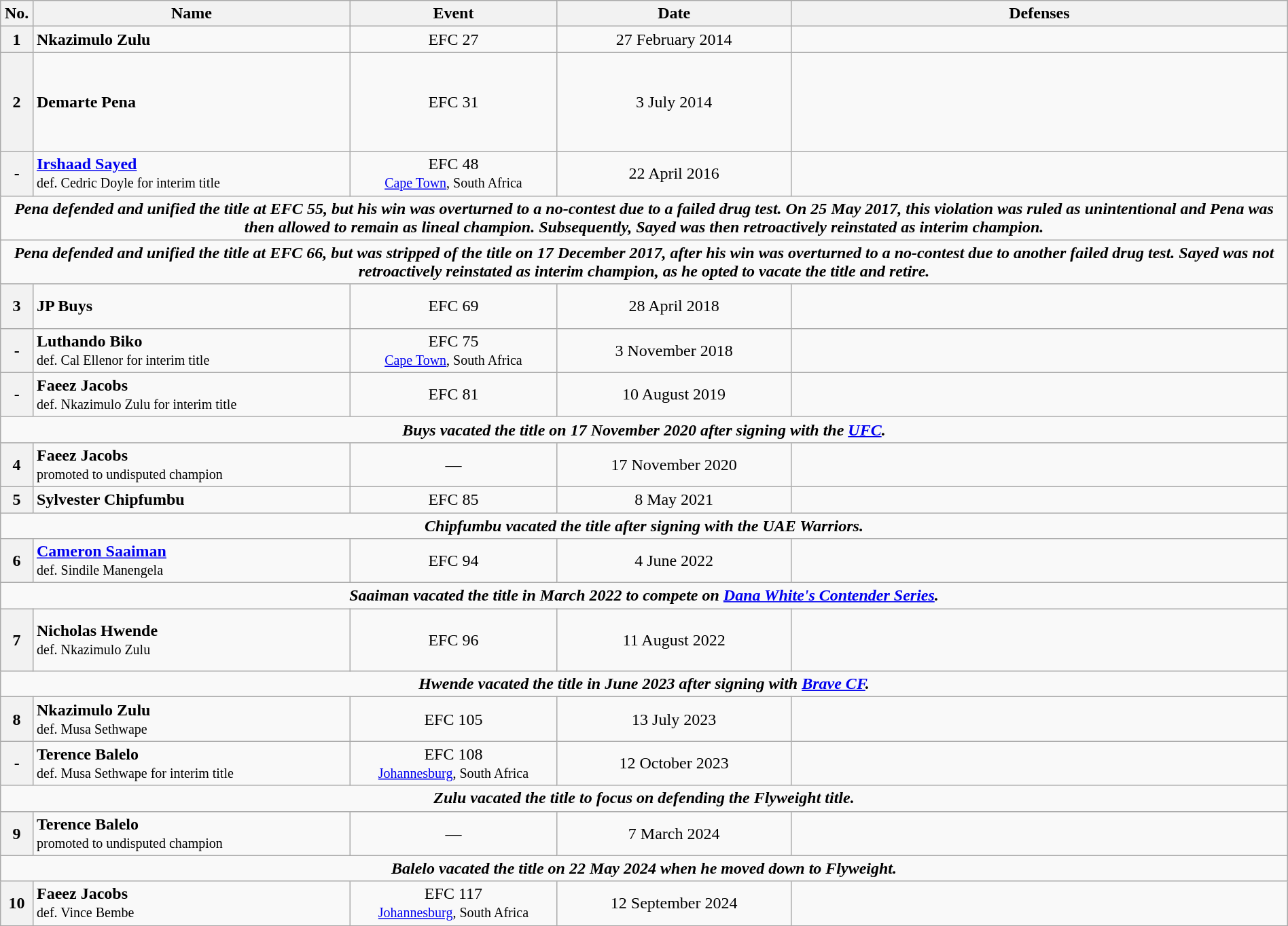<table class="wikitable" width=100%>
<tr>
<th width=1%>No.</th>
<th width=23%>Name</th>
<th width=15%>Event</th>
<th width=17%>Date</th>
<th width=36%>Defenses</th>
</tr>
<tr>
<th>1</th>
<td align=left> <strong>Nkazimulo Zulu</strong><br></td>
<td align=center>EFC 27<br></td>
<td align=center>27 February 2014</td>
<td></td>
</tr>
<tr>
<th>2</th>
<td align=left> <strong>Demarte Pena</strong></td>
<td align=center>EFC 31<br></td>
<td align=center>3 July 2014</td>
<td><br><br>
<br>
<br>
<br></td>
</tr>
<tr>
<th>-</th>
<td align=left> <strong><a href='#'>Irshaad Sayed</a></strong><br><small>def. Cedric Doyle for interim title</small></td>
<td align=center>EFC 48<br><small><a href='#'>Cape Town</a>, South Africa</small></td>
<td align="center">22 April 2016</td>
<td></td>
</tr>
<tr>
<td colspan="5" align="center"><strong><em>Pena defended and unified the title at EFC 55, but his win was overturned to a no-contest due to a failed drug test. On 25 May 2017, this violation was ruled as unintentional and Pena was then allowed to remain as lineal champion. Subsequently, Sayed was then retroactively reinstated as interim champion.</em></strong></td>
</tr>
<tr>
<td colspan="5" align="center"><strong><em>Pena defended and unified the title at EFC 66, but was stripped of the title on 17 December 2017, after his win was overturned to a no-contest due to another failed drug test.</em></strong> <strong><em>Sayed was not retroactively reinstated as interim champion, as he opted to vacate the title and retire.</em></strong></td>
</tr>
<tr>
<th>3</th>
<td align=left> <strong>JP Buys</strong><br></td>
<td align=center>EFC 69<br></td>
<td align=center>28 April 2018</td>
<td><br><br></td>
</tr>
<tr>
<th>-</th>
<td align=left> <strong>Luthando Biko</strong><br><small>def. Cal Ellenor for interim title</small></td>
<td align=center>EFC 75<br><small><a href='#'>Cape Town</a>, South Africa</small></td>
<td align="center">3 November 2018</td>
<td></td>
</tr>
<tr>
<th>-</th>
<td align=left> <strong>Faeez Jacobs</strong><br><small>def. Nkazimulo Zulu for interim title</small></td>
<td align=center>EFC 81<br></td>
<td align="center">10 August 2019</td>
<td></td>
</tr>
<tr>
<td colspan="5" align="center"><strong><em>Buys vacated the title on 17 November 2020 after signing with the <a href='#'>UFC</a>.</em></strong></td>
</tr>
<tr>
<th>4</th>
<td align=left> <strong>Faeez Jacobs</strong><br><small>promoted to undisputed champion</small></td>
<td align=center>—</td>
<td align=center>17 November 2020</td>
<td></td>
</tr>
<tr>
<th>5</th>
<td align=left> <strong>Sylvester Chipfumbu</strong></td>
<td align=center>EFC 85<br></td>
<td align=center>8 May 2021</td>
<td></td>
</tr>
<tr>
<td colspan="5" align="center"><strong><em>Chipfumbu vacated the title after signing with the UAE Warriors.</em></strong></td>
</tr>
<tr>
<th>6</th>
<td align=left> <strong><a href='#'>Cameron Saaiman</a></strong><br><small>def. Sindile Manengela</small></td>
<td align=center>EFC 94<br></td>
<td align=center>4 June 2022</td>
<td></td>
</tr>
<tr>
<td style="text-align:center" colspan="5"><strong><em>Saaiman vacated the title in March 2022 to compete on <a href='#'>Dana White's Contender Series</a>.</em></strong></td>
</tr>
<tr>
<th>7</th>
<td align=left> <strong>Nicholas Hwende</strong><br><small>def. Nkazimulo Zulu</small></td>
<td align=center>EFC 96<br></td>
<td align=center>11 August 2022</td>
<td><br><br>
<br></td>
</tr>
<tr>
<td style="text-align:center" colspan="5"><strong><em>Hwende vacated the title in June 2023 after signing with <a href='#'>Brave CF</a>.</em></strong></td>
</tr>
<tr>
<th>8</th>
<td align=left> <strong>Nkazimulo Zulu</strong>  <br><small>def. Musa Sethwape</small></td>
<td align=center>EFC 105<br></td>
<td align=center>13 July 2023</td>
<td></td>
</tr>
<tr>
<th>-</th>
<td align=left> <strong>Terence Balelo</strong><br><small>def. Musa Sethwape for interim title</small></td>
<td align=center>EFC 108<br><small><a href='#'>Johannesburg</a>, South Africa</small></td>
<td align="center">12 October 2023</td>
<td></td>
</tr>
<tr>
<td align="center" colspan="5"><strong><em>Zulu vacated the title to focus on defending the Flyweight title.</em></strong></td>
</tr>
<tr>
<th>9</th>
<td align=left> <strong>Terence Balelo</strong><br><small>promoted to undisputed champion</small></td>
<td align=center>—</td>
<td align="center">7 March 2024</td>
<td></td>
</tr>
<tr>
<td align="center" colspan="5"><strong><em>Balelo vacated the title on 22 May 2024 when he moved down to Flyweight.</em></strong></td>
</tr>
<tr>
<th>10</th>
<td align=left> <strong>Faeez Jacobs</strong>  <br><small>def. Vince Bembe</small></td>
<td align=center>EFC 117<br><small><a href='#'>Johannesburg</a>, South Africa</small></td>
<td align="center">12 September 2024</td>
<td><br></td>
</tr>
<tr>
</tr>
</table>
